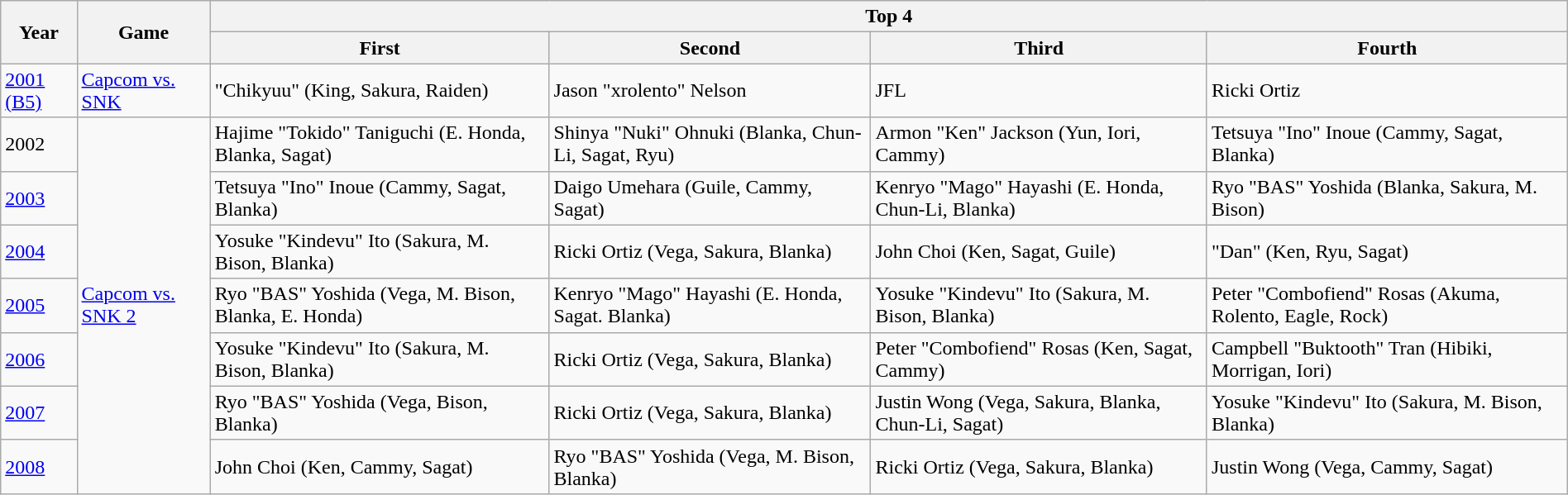<table class="wikitable sortable" width=100%>
<tr>
<th rowspan=2>Year</th>
<th rowspan=2>Game</th>
<th colspan=4>Top 4</th>
</tr>
<tr>
<th>First</th>
<th>Second</th>
<th>Third</th>
<th>Fourth</th>
</tr>
<tr>
<td><a href='#'>2001 (B5)</a></td>
<td><a href='#'>Capcom vs. SNK</a></td>
<td> "Chikyuu" (King, Sakura, Raiden)</td>
<td> Jason "xrolento" Nelson</td>
<td> JFL</td>
<td> Ricki Ortiz</td>
</tr>
<tr>
<td>2002</td>
<td rowspan="7"><a href='#'>Capcom vs. SNK 2</a></td>
<td> Hajime "Tokido" Taniguchi (E. Honda, Blanka, Sagat)</td>
<td> Shinya "Nuki" Ohnuki (Blanka, Chun-Li, Sagat, Ryu)</td>
<td> Armon "Ken" Jackson (Yun, Iori, Cammy)</td>
<td> Tetsuya "Ino" Inoue (Cammy, Sagat, Blanka)</td>
</tr>
<tr>
<td><a href='#'>2003</a></td>
<td> Tetsuya "Ino" Inoue (Cammy, Sagat, Blanka)</td>
<td> Daigo Umehara (Guile, Cammy, Sagat)</td>
<td> Kenryo "Mago" Hayashi (E. Honda, Chun-Li, Blanka)</td>
<td> Ryo "BAS" Yoshida (Blanka, Sakura, M. Bison)</td>
</tr>
<tr>
<td><a href='#'>2004</a></td>
<td> Yosuke "Kindevu" Ito (Sakura, M. Bison, Blanka)</td>
<td>  Ricki Ortiz (Vega, Sakura, Blanka)</td>
<td>  John Choi (Ken, Sagat, Guile)</td>
<td> "Dan" (Ken, Ryu, Sagat)</td>
</tr>
<tr>
<td><a href='#'>2005</a></td>
<td> Ryo "BAS" Yoshida (Vega, M. Bison, Blanka, E. Honda)</td>
<td> Kenryo "Mago" Hayashi (E. Honda, Sagat. Blanka)</td>
<td> Yosuke "Kindevu" Ito (Sakura, M. Bison, Blanka)</td>
<td>  Peter "Combofiend" Rosas (Akuma, Rolento, Eagle, Rock)</td>
</tr>
<tr>
<td><a href='#'>2006</a></td>
<td> Yosuke "Kindevu" Ito (Sakura, M. Bison, Blanka)</td>
<td>  Ricki Ortiz (Vega, Sakura, Blanka)</td>
<td>  Peter "Combofiend" Rosas (Ken, Sagat, Cammy)</td>
<td>  Campbell "Buktooth" Tran (Hibiki, Morrigan, Iori)</td>
</tr>
<tr>
<td><a href='#'>2007</a></td>
<td> Ryo "BAS" Yoshida (Vega, Bison, Blanka)</td>
<td>  Ricki Ortiz (Vega, Sakura, Blanka)</td>
<td>  Justin Wong (Vega, Sakura, Blanka, Chun-Li, Sagat)</td>
<td> Yosuke "Kindevu" Ito (Sakura, M. Bison, Blanka)</td>
</tr>
<tr>
<td><a href='#'>2008</a></td>
<td>  John Choi (Ken, Cammy, Sagat)</td>
<td> Ryo "BAS" Yoshida (Vega, M. Bison, Blanka)</td>
<td>  Ricki Ortiz (Vega, Sakura, Blanka)</td>
<td> Justin Wong (Vega, Cammy, Sagat)</td>
</tr>
</table>
